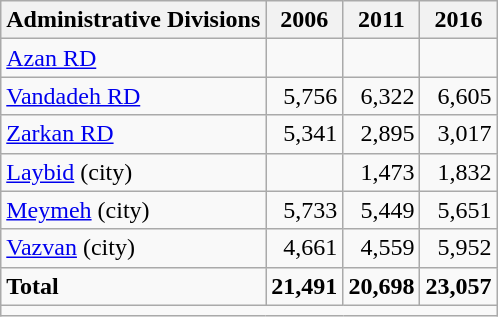<table class="wikitable">
<tr>
<th>Administrative Divisions</th>
<th>2006</th>
<th>2011</th>
<th>2016</th>
</tr>
<tr>
<td><a href='#'>Azan RD</a></td>
<td style="text-align: right;"></td>
<td style="text-align: right;"></td>
<td style="text-align: right;"></td>
</tr>
<tr>
<td><a href='#'>Vandadeh RD</a></td>
<td style="text-align: right;">5,756</td>
<td style="text-align: right;">6,322</td>
<td style="text-align: right;">6,605</td>
</tr>
<tr>
<td><a href='#'>Zarkan RD</a></td>
<td style="text-align: right;">5,341</td>
<td style="text-align: right;">2,895</td>
<td style="text-align: right;">3,017</td>
</tr>
<tr>
<td><a href='#'>Laybid</a> (city)</td>
<td style="text-align: right;"></td>
<td style="text-align: right;">1,473</td>
<td style="text-align: right;">1,832</td>
</tr>
<tr>
<td><a href='#'>Meymeh</a> (city)</td>
<td style="text-align: right;">5,733</td>
<td style="text-align: right;">5,449</td>
<td style="text-align: right;">5,651</td>
</tr>
<tr>
<td><a href='#'>Vazvan</a> (city)</td>
<td style="text-align: right;">4,661</td>
<td style="text-align: right;">4,559</td>
<td style="text-align: right;">5,952</td>
</tr>
<tr>
<td><strong>Total</strong></td>
<td style="text-align: right;"><strong>21,491</strong></td>
<td style="text-align: right;"><strong>20,698</strong></td>
<td style="text-align: right;"><strong>23,057</strong></td>
</tr>
<tr>
<td colspan=4></td>
</tr>
</table>
